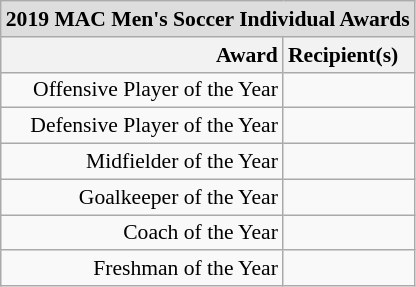<table class="wikitable" style="white-space:nowrap; font-size:90%;">
<tr>
<td colspan="7" style="text-align:center; background:#ddd;"><strong>2019 MAC Men's Soccer Individual Awards</strong></td>
</tr>
<tr>
<th style="text-align:right;">Award</th>
<th style="text-align:left;">Recipient(s)</th>
</tr>
<tr>
<td style="text-align:right;">Offensive Player of the Year</td>
<td style="text-align:left;"></td>
</tr>
<tr>
<td style="text-align:right;">Defensive Player of the Year</td>
<td style="text-align:left;"></td>
</tr>
<tr>
<td style="text-align:right;">Midfielder of the Year</td>
<td style="text-align:left;"></td>
</tr>
<tr>
<td style="text-align:right;">Goalkeeper of the Year</td>
<td style="text-align:left;"></td>
</tr>
<tr>
<td style="text-align:right;">Coach of the Year</td>
<td style="text-align:left;"></td>
</tr>
<tr>
<td style="text-align:right;">Freshman of the Year</td>
<td style="text-align:left;"></td>
</tr>
</table>
